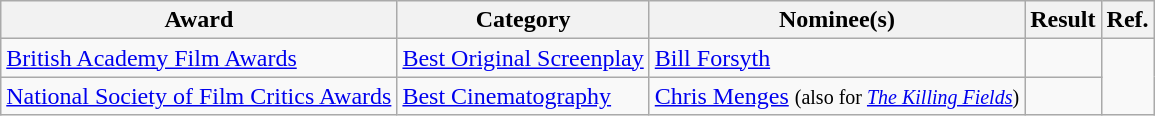<table class="wikitable plainrowheaders">
<tr>
<th>Award</th>
<th>Category</th>
<th>Nominee(s)</th>
<th>Result</th>
<th>Ref.</th>
</tr>
<tr>
<td><a href='#'>British Academy Film Awards</a></td>
<td><a href='#'>Best Original Screenplay</a></td>
<td><a href='#'>Bill Forsyth</a></td>
<td></td>
<td rowspan="2" style="text-align:center;"></td>
</tr>
<tr>
<td><a href='#'>National Society of Film Critics Awards</a></td>
<td><a href='#'>Best Cinematography</a></td>
<td><a href='#'>Chris Menges</a> <small>(also for <em><a href='#'>The Killing Fields</a></em>)</small></td>
<td></td>
</tr>
</table>
